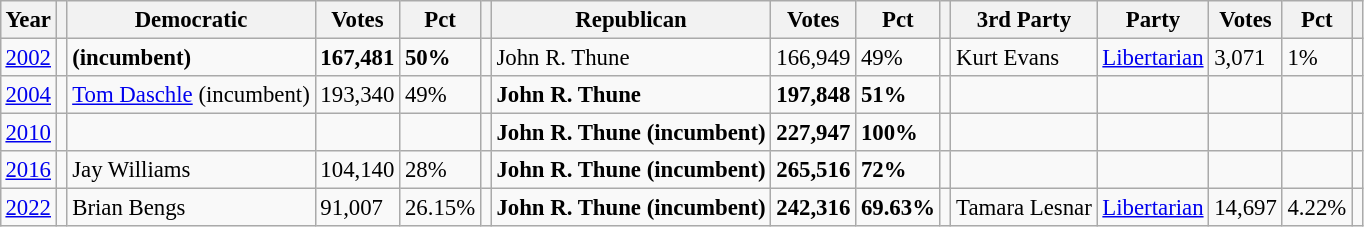<table class="wikitable" style="margin:0.5em ; font-size:95%">
<tr>
<th>Year</th>
<th></th>
<th>Democratic</th>
<th>Votes</th>
<th>Pct</th>
<th></th>
<th>Republican</th>
<th>Votes</th>
<th>Pct</th>
<th></th>
<th>3rd Party</th>
<th>Party</th>
<th>Votes</th>
<th>Pct</th>
<th></th>
</tr>
<tr>
<td><a href='#'>2002</a></td>
<td></td>
<td> <strong>(incumbent)</strong></td>
<td><strong>167,481</strong></td>
<td><strong>50%</strong></td>
<td></td>
<td>John R. Thune</td>
<td>166,949</td>
<td>49%</td>
<td></td>
<td>Kurt Evans</td>
<td><a href='#'>Libertarian</a></td>
<td>3,071</td>
<td>1%</td>
<td></td>
</tr>
<tr>
<td><a href='#'>2004</a></td>
<td></td>
<td><a href='#'>Tom Daschle</a> (incumbent)</td>
<td>193,340</td>
<td>49%</td>
<td></td>
<td><strong>John R. Thune</strong></td>
<td><strong>197,848</strong></td>
<td><strong>51%</strong></td>
<td></td>
<td></td>
<td></td>
<td></td>
<td></td>
<td></td>
</tr>
<tr>
<td><a href='#'>2010</a></td>
<td></td>
<td></td>
<td></td>
<td></td>
<td></td>
<td><strong>John R. Thune</strong> <strong>(incumbent)</strong></td>
<td><strong>227,947</strong></td>
<td><strong>100%</strong></td>
<td></td>
<td></td>
<td></td>
<td></td>
<td></td>
<td></td>
</tr>
<tr>
<td><a href='#'>2016</a></td>
<td></td>
<td>Jay Williams</td>
<td>104,140</td>
<td>28%</td>
<td></td>
<td><strong>John R. Thune</strong> <strong>(incumbent)</strong></td>
<td><strong>265,516</strong></td>
<td><strong>72%</strong></td>
<td></td>
<td></td>
<td></td>
<td></td>
<td></td>
<td></td>
</tr>
<tr>
<td><a href='#'>2022</a></td>
<td></td>
<td>Brian Bengs</td>
<td>91,007</td>
<td>26.15%</td>
<td></td>
<td><strong>John R. Thune</strong> <strong>(incumbent)</strong></td>
<td><strong>242,316</strong></td>
<td><strong>69.63%</strong></td>
<td></td>
<td>Tamara Lesnar</td>
<td><a href='#'>Libertarian</a></td>
<td>14,697</td>
<td>4.22%</td>
<td></td>
</tr>
</table>
